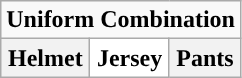<table class="wikitable">
<tr>
<td align="center" Colspan="3"><strong>Uniform Combination</strong></td>
</tr>
<tr align="center">
<th>Helmet</th>
<th style="background:white; color:black">Jersey</th>
<th>Pants</th>
</tr>
</table>
